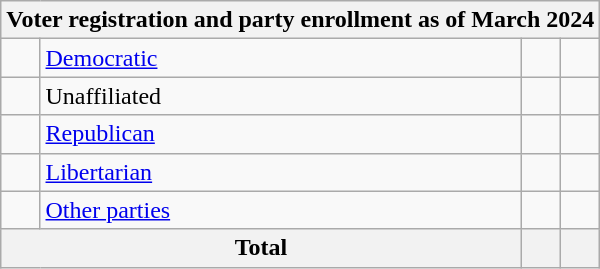<table class=wikitable>
<tr>
<th colspan = 6>Voter registration and party enrollment as of March 2024</th>
</tr>
<tr>
<td></td>
<td><a href='#'>Democratic</a></td>
<td align = center></td>
<td align = center></td>
</tr>
<tr>
<td></td>
<td>Unaffiliated</td>
<td align = center></td>
<td align = center></td>
</tr>
<tr>
<td></td>
<td><a href='#'>Republican</a></td>
<td align = center></td>
<td align = center></td>
</tr>
<tr>
<td></td>
<td><a href='#'>Libertarian</a></td>
<td align = center></td>
<td align = center></td>
</tr>
<tr>
<td></td>
<td><a href='#'>Other parties</a></td>
<td align = center></td>
<td align = center></td>
</tr>
<tr>
<th colspan = 2>Total</th>
<th align = center></th>
<th align = center></th>
</tr>
</table>
